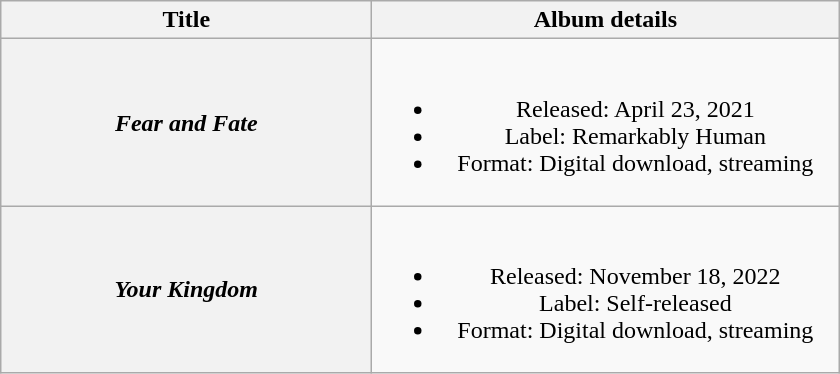<table class="wikitable plainrowheaders" style="text-align:center">
<tr>
<th scope="col" style="width:15em;">Title</th>
<th scope="col" style="width:19em;">Album details</th>
</tr>
<tr>
<th scope="row"><em>Fear and Fate</em></th>
<td><br><ul><li>Released: April 23, 2021</li><li>Label: Remarkably Human</li><li>Format: Digital download, streaming</li></ul></td>
</tr>
<tr>
<th scope="row"><em>Your Kingdom</em></th>
<td><br><ul><li>Released: November 18, 2022</li><li>Label: Self-released</li><li>Format: Digital download, streaming</li></ul></td>
</tr>
</table>
